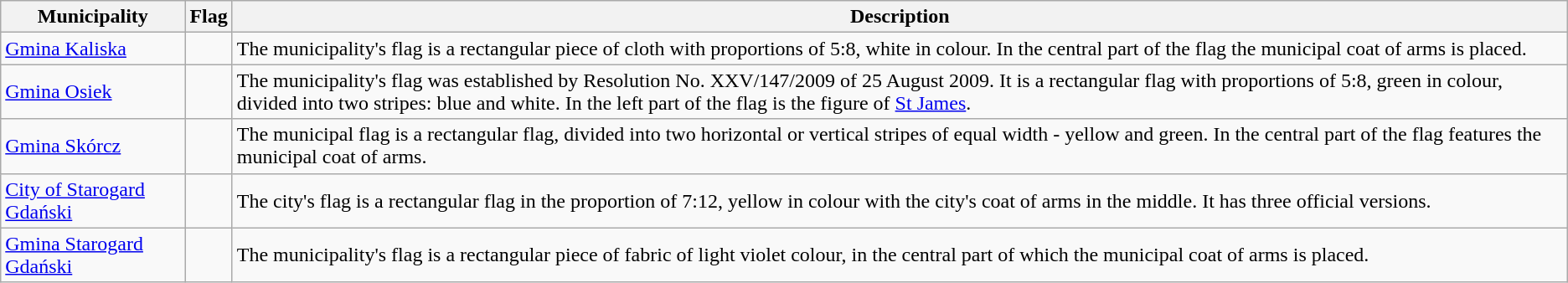<table class="wikitable">
<tr>
<th>Municipality</th>
<th>Flag</th>
<th>Description</th>
</tr>
<tr>
<td><a href='#'>Gmina Kaliska</a></td>
<td></td>
<td>The municipality's flag is a rectangular piece of cloth with proportions of 5:8, white in colour. In the central part of the flag the municipal coat of arms is placed.</td>
</tr>
<tr>
<td><a href='#'>Gmina Osiek</a></td>
<td></td>
<td>The municipality's flag was established by Resolution No. XXV/147/2009 of 25 August 2009. It is a rectangular flag with proportions of 5:8, green in colour, divided into two stripes: blue and white. In the left part of the flag is the figure of <a href='#'>St James</a>.</td>
</tr>
<tr>
<td><a href='#'>Gmina Skórcz</a></td>
<td></td>
<td>The municipal flag is a rectangular flag, divided into two horizontal or vertical stripes of equal width - yellow and green. In the central part of the flag features the municipal coat of arms.</td>
</tr>
<tr>
<td><a href='#'>City of Starogard Gdański</a></td>
<td></td>
<td>The city's flag is a rectangular flag in the proportion of 7:12, yellow in colour with the city's coat of arms in the middle. It has three official versions.</td>
</tr>
<tr>
<td><a href='#'>Gmina Starogard Gdański</a></td>
<td></td>
<td>The municipality's flag is a rectangular piece of fabric of light violet colour, in the central part of which the municipal coat of arms is placed.</td>
</tr>
</table>
